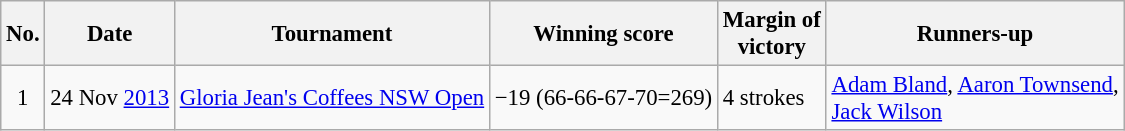<table class="wikitable" style="font-size:95%;">
<tr>
<th>No.</th>
<th>Date</th>
<th>Tournament</th>
<th>Winning score</th>
<th>Margin of<br>victory</th>
<th>Runners-up</th>
</tr>
<tr>
<td align=center>1</td>
<td align=right>24 Nov <a href='#'>2013</a></td>
<td><a href='#'>Gloria Jean's Coffees NSW Open</a></td>
<td>−19 (66-66-67-70=269)</td>
<td>4 strokes</td>
<td> <a href='#'>Adam Bland</a>,  <a href='#'>Aaron Townsend</a>,<br> <a href='#'>Jack Wilson</a></td>
</tr>
</table>
